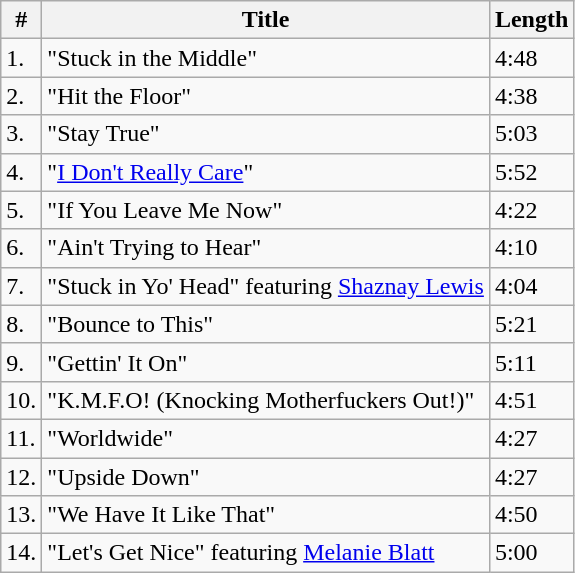<table class="wikitable" id="Track_listing">
<tr>
<th>#</th>
<th>Title</th>
<th>Length</th>
</tr>
<tr>
<td>1.</td>
<td>"Stuck in the Middle"</td>
<td>4:48</td>
</tr>
<tr>
<td>2.</td>
<td>"Hit the Floor"</td>
<td>4:38</td>
</tr>
<tr>
<td>3.</td>
<td>"Stay True"</td>
<td>5:03</td>
</tr>
<tr>
<td>4.</td>
<td>"<a href='#'>I Don't Really Care</a>"</td>
<td>5:52</td>
</tr>
<tr>
<td>5.</td>
<td>"If You Leave Me Now"</td>
<td>4:22</td>
</tr>
<tr>
<td>6.</td>
<td>"Ain't Trying to Hear"</td>
<td>4:10</td>
</tr>
<tr>
<td>7.</td>
<td>"Stuck in Yo' Head" featuring <a href='#'>Shaznay Lewis</a></td>
<td>4:04</td>
</tr>
<tr>
<td>8.</td>
<td>"Bounce to This"</td>
<td>5:21</td>
</tr>
<tr>
<td>9.</td>
<td>"Gettin' It On"</td>
<td>5:11</td>
</tr>
<tr>
<td>10.</td>
<td>"K.M.F.O! (Knocking Motherfuckers Out!)"</td>
<td>4:51</td>
</tr>
<tr>
<td>11.</td>
<td>"Worldwide"</td>
<td>4:27</td>
</tr>
<tr>
<td>12.</td>
<td>"Upside Down"</td>
<td>4:27</td>
</tr>
<tr>
<td>13.</td>
<td>"We Have It Like That"</td>
<td>4:50</td>
</tr>
<tr>
<td>14.</td>
<td>"Let's Get Nice" featuring <a href='#'>Melanie Blatt</a></td>
<td>5:00</td>
</tr>
</table>
